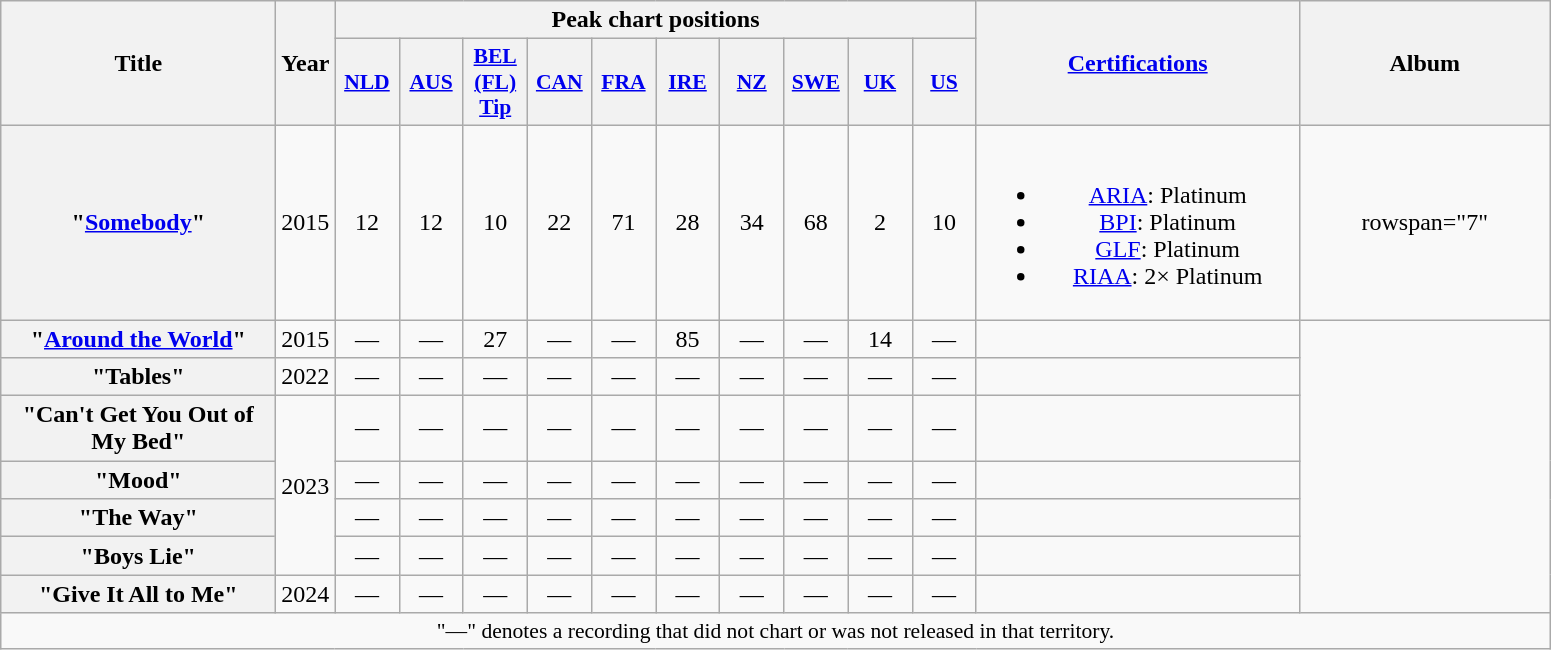<table class="wikitable plainrowheaders" style="text-align:center;">
<tr>
<th scope="col" rowspan="2" style="width:11em;">Title</th>
<th scope="col" rowspan="2" style="width:1em;">Year</th>
<th scope="col" colspan="10">Peak chart positions</th>
<th scope="col" rowspan="2" style="width:13em;"><a href='#'>Certifications</a></th>
<th scope="col" rowspan="2" style="width:10em;">Album</th>
</tr>
<tr>
<th scope="col" style="width:2.5em;font-size:90%;"><a href='#'>NLD</a><br></th>
<th scope="col" style="width:2.5em;font-size:90%;"><a href='#'>AUS</a><br></th>
<th scope="col" style="width:2.5em;font-size:90%;"><a href='#'>BEL<br>(FL)<br>Tip</a><br></th>
<th scope="col" style="width:2.5em;font-size:90%;"><a href='#'>CAN</a><br></th>
<th scope="col" style="width:2.5em;font-size:90%;"><a href='#'>FRA</a><br></th>
<th scope="col" style="width:2.5em;font-size:90%;"><a href='#'>IRE</a><br></th>
<th scope="col" style="width:2.5em;font-size:90%;"><a href='#'>NZ</a><br></th>
<th scope="col" style="width:2.5em;font-size:90%;"><a href='#'>SWE</a><br></th>
<th scope="col" style="width:2.5em;font-size:90%;"><a href='#'>UK</a><br></th>
<th scope="col" style="width:2.5em;font-size:90%;"><a href='#'>US</a><br></th>
</tr>
<tr>
<th scope="row">"<a href='#'>Somebody</a>"<br></th>
<td>2015</td>
<td>12</td>
<td>12</td>
<td>10</td>
<td>22</td>
<td>71</td>
<td>28</td>
<td>34</td>
<td>68</td>
<td>2</td>
<td>10</td>
<td><br><ul><li><a href='#'>ARIA</a>: Platinum</li><li><a href='#'>BPI</a>: Platinum</li><li><a href='#'>GLF</a>: Platinum</li><li><a href='#'>RIAA</a>: 2× Platinum</li></ul></td>
<td>rowspan="7" </td>
</tr>
<tr>
<th scope="row">"<a href='#'>Around the World</a>"<br></th>
<td>2015</td>
<td>—</td>
<td>—</td>
<td>27</td>
<td>—</td>
<td>—</td>
<td>85</td>
<td>—</td>
<td>—</td>
<td>14</td>
<td>—</td>
<td></td>
</tr>
<tr>
<th scope="row">"Tables"</th>
<td>2022</td>
<td>—</td>
<td>—</td>
<td>—</td>
<td>—</td>
<td>—</td>
<td>—</td>
<td>—</td>
<td>—</td>
<td>—</td>
<td>—</td>
<td></td>
</tr>
<tr>
<th scope="row">"Can't Get You Out of My Bed" <br></th>
<td rowspan="4">2023</td>
<td>—</td>
<td>—</td>
<td>—</td>
<td>—</td>
<td>—</td>
<td>—</td>
<td>—</td>
<td>—</td>
<td>—</td>
<td>—</td>
<td></td>
</tr>
<tr>
<th scope="row">"Mood"</th>
<td>—</td>
<td>—</td>
<td>—</td>
<td>—</td>
<td>—</td>
<td>—</td>
<td>—</td>
<td>—</td>
<td>—</td>
<td>—</td>
<td></td>
</tr>
<tr>
<th scope="row">"The Way"</th>
<td>—</td>
<td>—</td>
<td>—</td>
<td>—</td>
<td>—</td>
<td>—</td>
<td>—</td>
<td>—</td>
<td>—</td>
<td>—</td>
<td></td>
</tr>
<tr>
<th scope="row">"Boys Lie"</th>
<td>—</td>
<td>—</td>
<td>—</td>
<td>—</td>
<td>—</td>
<td>—</td>
<td>—</td>
<td>—</td>
<td>—</td>
<td>—</td>
<td></td>
</tr>
<tr>
<th scope="row">"Give It All to Me"</th>
<td>2024</td>
<td>—</td>
<td>—</td>
<td>—</td>
<td>—</td>
<td>—</td>
<td>—</td>
<td>—</td>
<td>—</td>
<td>—</td>
<td>—</td>
<td></td>
</tr>
<tr>
<td colspan="14" style="font-size:90%">"—" denotes a recording that did not chart or was not released in that territory.</td>
</tr>
</table>
